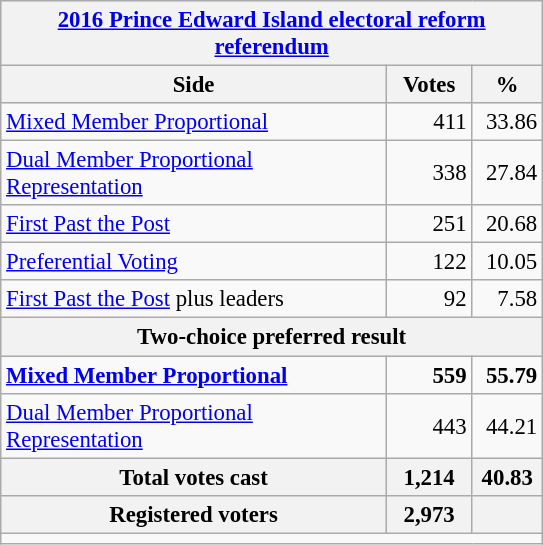<table class="wikitable" style="font-size: 95%; clear:both">
<tr style="background-color:#E9E9E9">
<th colspan=4><a href='#'>2016 Prince Edward Island electoral reform referendum</a></th>
</tr>
<tr style="background-color:#E9E9E9">
<th style="width: 250px">Side</th>
<th style="width: 50px">Votes</th>
<th style="width: 40px">%</th>
</tr>
<tr>
<td><a href='#'>Mixed Member Proportional</a></td>
<td align="right">411</td>
<td align="right">33.86</td>
</tr>
<tr>
<td><a href='#'>Dual Member Proportional Representation</a></td>
<td align="right">338</td>
<td align="right">27.84</td>
</tr>
<tr>
<td><a href='#'>First Past the Post</a></td>
<td align="right">251</td>
<td align="right">20.68</td>
</tr>
<tr>
<td><a href='#'>Preferential Voting</a></td>
<td align="right">122</td>
<td align="right">10.05</td>
</tr>
<tr>
<td><a href='#'>First Past the Post</a> plus leaders</td>
<td align="right">92</td>
<td align="right">7.58</td>
</tr>
<tr style="background-color:#E9E9E9">
<th colspan=4 align="left">Two-choice preferred result</th>
</tr>
<tr>
<td><strong><a href='#'>Mixed Member Proportional</a></strong></td>
<td align="right"><strong>559</strong></td>
<td align="right"><strong>55.79</strong></td>
</tr>
<tr>
<td><a href='#'>Dual Member Proportional Representation</a></td>
<td align="right">443</td>
<td align="right">44.21</td>
</tr>
<tr bgcolor="white">
<th align="center">Total votes cast</th>
<th align="right">1,214</th>
<th align="right">40.83</th>
</tr>
<tr bgcolor="white">
<th align="center">Registered voters</th>
<th align="right">2,973</th>
<th align="right"></th>
</tr>
<tr>
<td colspan=4 style="border-top:1px solid darkgray;"></td>
</tr>
</table>
